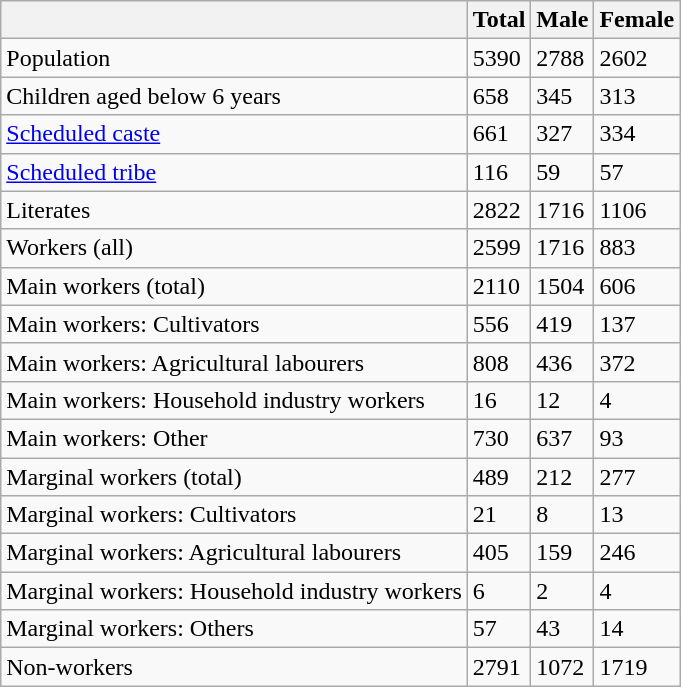<table class="wikitable sortable">
<tr>
<th></th>
<th>Total</th>
<th>Male</th>
<th>Female</th>
</tr>
<tr>
<td>Population</td>
<td>5390</td>
<td>2788</td>
<td>2602</td>
</tr>
<tr>
<td>Children aged below 6 years</td>
<td>658</td>
<td>345</td>
<td>313</td>
</tr>
<tr>
<td><a href='#'>Scheduled caste</a></td>
<td>661</td>
<td>327</td>
<td>334</td>
</tr>
<tr>
<td><a href='#'>Scheduled tribe</a></td>
<td>116</td>
<td>59</td>
<td>57</td>
</tr>
<tr>
<td>Literates</td>
<td>2822</td>
<td>1716</td>
<td>1106</td>
</tr>
<tr>
<td>Workers (all)</td>
<td>2599</td>
<td>1716</td>
<td>883</td>
</tr>
<tr>
<td>Main workers (total)</td>
<td>2110</td>
<td>1504</td>
<td>606</td>
</tr>
<tr>
<td>Main workers: Cultivators</td>
<td>556</td>
<td>419</td>
<td>137</td>
</tr>
<tr>
<td>Main workers: Agricultural labourers</td>
<td>808</td>
<td>436</td>
<td>372</td>
</tr>
<tr>
<td>Main workers: Household industry workers</td>
<td>16</td>
<td>12</td>
<td>4</td>
</tr>
<tr>
<td>Main workers: Other</td>
<td>730</td>
<td>637</td>
<td>93</td>
</tr>
<tr>
<td>Marginal workers (total)</td>
<td>489</td>
<td>212</td>
<td>277</td>
</tr>
<tr>
<td>Marginal workers: Cultivators</td>
<td>21</td>
<td>8</td>
<td>13</td>
</tr>
<tr>
<td>Marginal workers: Agricultural labourers</td>
<td>405</td>
<td>159</td>
<td>246</td>
</tr>
<tr>
<td>Marginal workers: Household industry workers</td>
<td>6</td>
<td>2</td>
<td>4</td>
</tr>
<tr>
<td>Marginal workers: Others</td>
<td>57</td>
<td>43</td>
<td>14</td>
</tr>
<tr>
<td>Non-workers</td>
<td>2791</td>
<td>1072</td>
<td>1719</td>
</tr>
</table>
